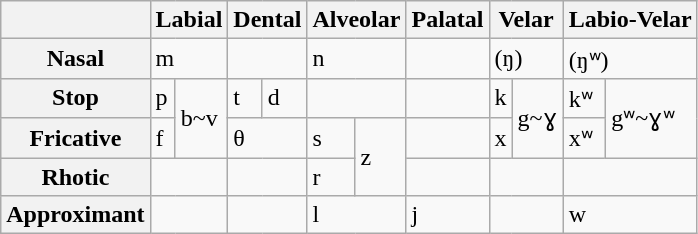<table class="wikitable">
<tr>
<th></th>
<th colspan="2">Labial</th>
<th colspan="2">Dental</th>
<th colspan="2">Alveolar</th>
<th>Palatal</th>
<th colspan="2">Velar</th>
<th colspan="2">Labio-Velar</th>
</tr>
<tr>
<th>Nasal</th>
<td colspan="2">m</td>
<td colspan="2"></td>
<td colspan="2">n</td>
<td></td>
<td colspan="2">(ŋ)</td>
<td colspan="2">(ŋʷ)</td>
</tr>
<tr>
<th>Stop</th>
<td>p</td>
<td rowspan="2">b~v</td>
<td>t</td>
<td>d</td>
<td colspan="2"></td>
<td></td>
<td>k</td>
<td rowspan="2">g~ɣ</td>
<td>kʷ</td>
<td rowspan="2">gʷ~ɣʷ</td>
</tr>
<tr>
<th>Fricative</th>
<td>f</td>
<td colspan="2">θ</td>
<td>s</td>
<td rowspan="2">z</td>
<td></td>
<td>x</td>
<td>xʷ</td>
</tr>
<tr>
<th>Rhotic</th>
<td colspan="2"></td>
<td colspan="2"></td>
<td>r</td>
<td></td>
<td colspan="2"></td>
<td colspan="2"></td>
</tr>
<tr>
<th>Approximant</th>
<td colspan="2"></td>
<td colspan="2"></td>
<td colspan="2">l</td>
<td>j</td>
<td colspan="2"></td>
<td colspan="2">w</td>
</tr>
</table>
